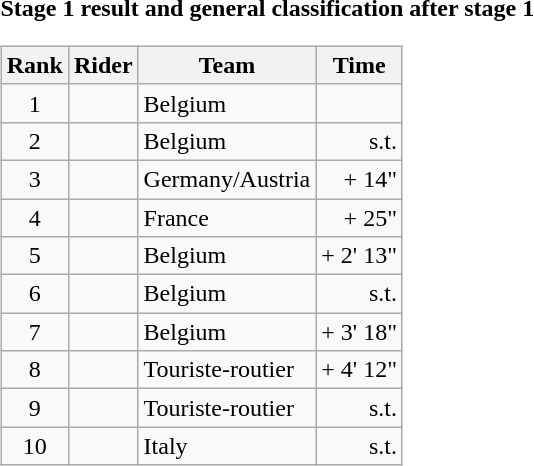<table>
<tr>
<td><strong>Stage 1 result and general classification after stage 1</strong><br><table class="wikitable">
<tr>
<th scope="col">Rank</th>
<th scope="col">Rider</th>
<th scope="col">Team</th>
<th scope="col">Time</th>
</tr>
<tr>
<td style="text-align:center;">1</td>
<td></td>
<td>Belgium</td>
<td style="text-align:right;"></td>
</tr>
<tr>
<td style="text-align:center;">2</td>
<td></td>
<td>Belgium</td>
<td style="text-align:right;">s.t.</td>
</tr>
<tr>
<td style="text-align:center;">3</td>
<td></td>
<td>Germany/Austria</td>
<td style="text-align:right;">+ 14"</td>
</tr>
<tr>
<td style="text-align:center;">4</td>
<td></td>
<td>France</td>
<td style="text-align:right;">+ 25"</td>
</tr>
<tr>
<td style="text-align:center;">5</td>
<td></td>
<td>Belgium</td>
<td style="text-align:right;">+ 2' 13"</td>
</tr>
<tr>
<td style="text-align:center;">6</td>
<td></td>
<td>Belgium</td>
<td style="text-align:right;">s.t.</td>
</tr>
<tr>
<td style="text-align:center;">7</td>
<td></td>
<td>Belgium</td>
<td style="text-align:right;">+ 3' 18"</td>
</tr>
<tr>
<td style="text-align:center;">8</td>
<td></td>
<td>Touriste-routier</td>
<td style="text-align:right;">+ 4' 12"</td>
</tr>
<tr>
<td style="text-align:center;">9</td>
<td></td>
<td>Touriste-routier</td>
<td style="text-align:right;">s.t.</td>
</tr>
<tr>
<td style="text-align:center;">10</td>
<td></td>
<td>Italy</td>
<td style="text-align:right;">s.t.</td>
</tr>
</table>
</td>
</tr>
</table>
